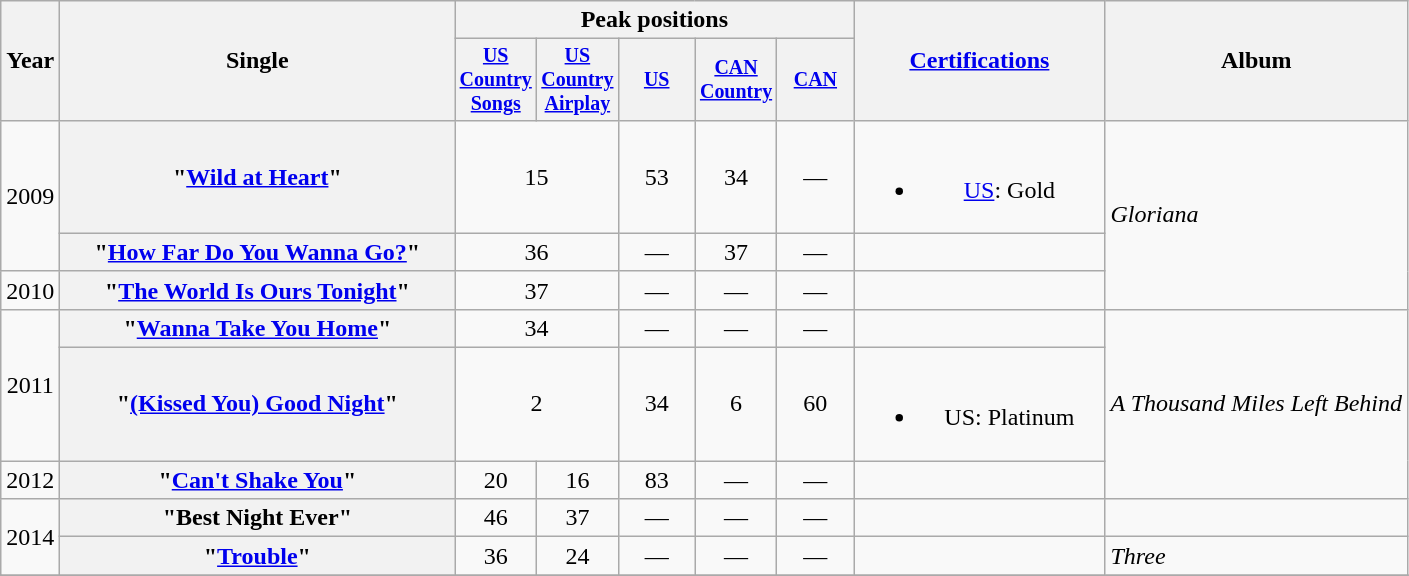<table class="wikitable plainrowheaders" style="text-align:center;">
<tr>
<th rowspan="2">Year</th>
<th rowspan="2" style="width:16em;">Single</th>
<th colspan="5">Peak positions</th>
<th rowspan="2" style="width:10em;"><a href='#'>Certifications</a></th>
<th rowspan="2">Album</th>
</tr>
<tr style="font-size:smaller;">
<th style="width:45px;"><a href='#'>US Country Songs</a><br></th>
<th style="width:45px;"><a href='#'>US Country Airplay</a><br></th>
<th style="width:45px;"><a href='#'>US</a><br></th>
<th style="width:45px;"><a href='#'>CAN Country</a><br></th>
<th style="width:45px;"><a href='#'>CAN</a><br></th>
</tr>
<tr>
<td rowspan="2">2009</td>
<th scope="row">"<a href='#'>Wild at Heart</a>"</th>
<td colspan="2">15</td>
<td>53</td>
<td>34</td>
<td>—</td>
<td><br><ul><li><a href='#'>US</a>: Gold</li></ul></td>
<td style="text-align:left;" rowspan="3"><em>Gloriana</em></td>
</tr>
<tr>
<th scope="row">"<a href='#'>How Far Do You Wanna Go?</a>"</th>
<td colspan="2">36</td>
<td>—</td>
<td>37</td>
<td>—</td>
<td></td>
</tr>
<tr>
<td>2010</td>
<th scope="row">"<a href='#'>The World Is Ours Tonight</a>"</th>
<td colspan="2">37</td>
<td>—</td>
<td>—</td>
<td>—</td>
<td></td>
</tr>
<tr>
<td rowspan="2">2011</td>
<th scope="row">"<a href='#'>Wanna Take You Home</a>"</th>
<td colspan="2">34</td>
<td>—</td>
<td>—</td>
<td>—</td>
<td></td>
<td style="text-align:left;" rowspan="3"><em>A Thousand Miles Left Behind</em></td>
</tr>
<tr>
<th scope="row">"<a href='#'>(Kissed You) Good Night</a>"</th>
<td colspan="2">2</td>
<td>34</td>
<td>6</td>
<td>60</td>
<td><br><ul><li>US: Platinum</li></ul></td>
</tr>
<tr>
<td>2012</td>
<th scope="row">"<a href='#'>Can't Shake You</a>"</th>
<td>20</td>
<td>16</td>
<td>83</td>
<td>—</td>
<td>—</td>
<td></td>
</tr>
<tr>
<td rowspan="2">2014</td>
<th scope="row">"Best Night Ever"</th>
<td>46</td>
<td>37</td>
<td>—</td>
<td>—</td>
<td>—</td>
<td></td>
<td></td>
</tr>
<tr>
<th scope="row">"<a href='#'>Trouble</a>"</th>
<td>36</td>
<td>24</td>
<td>—</td>
<td>—</td>
<td>—</td>
<td></td>
<td style="text-align:left;"><em>Three</em></td>
</tr>
<tr>
</tr>
<tr | colspan="9" style="font-size:8pt"| "—" denotes releases that did not chart>
</tr>
</table>
